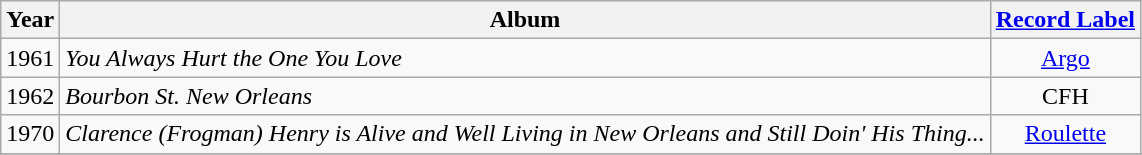<table class="wikitable" style=text-align:center;>
<tr>
<th>Year</th>
<th>Album</th>
<th><a href='#'>Record Label</a></th>
</tr>
<tr>
<td rowspan="1">1961</td>
<td align=left><em>You Always Hurt the One You Love</em></td>
<td rowspan=""><a href='#'>Argo</a></td>
</tr>
<tr>
<td rowspan="1">1962</td>
<td align=left><em>Bourbon St. New Orleans</em></td>
<td rowspan="">CFH</td>
</tr>
<tr>
<td rowspan="1">1970</td>
<td align=left><em>Clarence (Frogman) Henry is Alive and Well Living in New Orleans and Still Doin' His Thing...</em></td>
<td rowspan=""><a href='#'>Roulette</a></td>
</tr>
<tr>
</tr>
</table>
